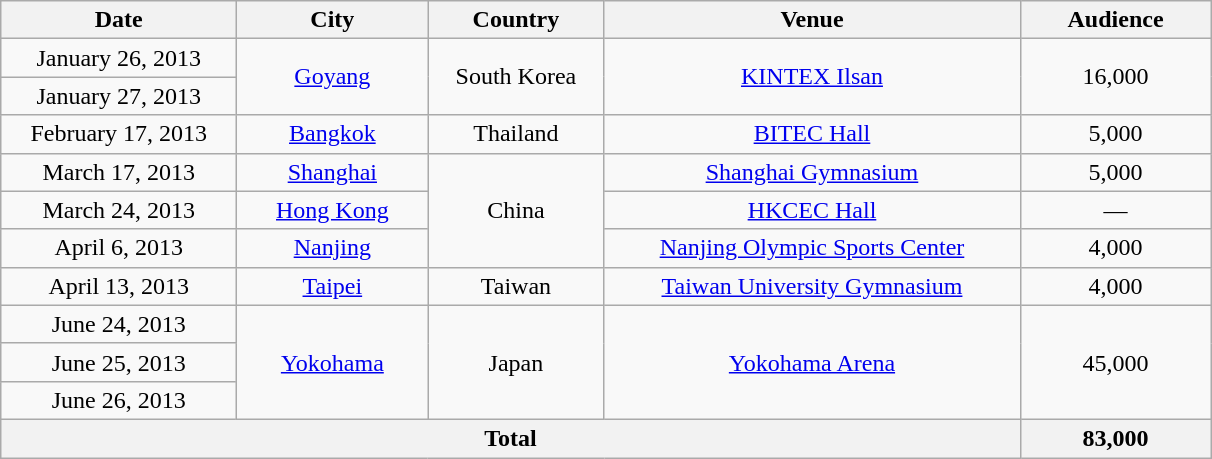<table class="wikitable" style="text-align:center">
<tr>
<th scope="col" width="150">Date</th>
<th scope="col" width="120">City</th>
<th scope="col" width="110">Country</th>
<th scope="col" width="270">Venue</th>
<th scope="col" width="120">Audience</th>
</tr>
<tr>
<td>January 26, 2013</td>
<td rowspan="2"><a href='#'>Goyang</a></td>
<td rowspan="2">South Korea</td>
<td rowspan="2"><a href='#'>KINTEX Ilsan</a></td>
<td rowspan="2">16,000</td>
</tr>
<tr>
<td>January 27, 2013</td>
</tr>
<tr>
<td>February 17, 2013</td>
<td><a href='#'>Bangkok</a></td>
<td>Thailand</td>
<td><a href='#'>BITEC Hall</a></td>
<td>5,000</td>
</tr>
<tr>
<td>March 17, 2013</td>
<td><a href='#'>Shanghai</a></td>
<td rowspan="3">China</td>
<td><a href='#'>Shanghai Gymnasium</a></td>
<td>5,000</td>
</tr>
<tr>
<td>March 24, 2013</td>
<td><a href='#'>Hong Kong</a></td>
<td><a href='#'>HKCEC Hall</a></td>
<td>—</td>
</tr>
<tr>
<td>April 6, 2013</td>
<td><a href='#'>Nanjing</a></td>
<td><a href='#'>Nanjing Olympic Sports Center</a></td>
<td>4,000</td>
</tr>
<tr>
<td>April 13, 2013</td>
<td><a href='#'>Taipei</a></td>
<td>Taiwan</td>
<td><a href='#'>Taiwan University Gymnasium</a></td>
<td>4,000</td>
</tr>
<tr>
<td>June 24, 2013</td>
<td rowspan="3"><a href='#'>Yokohama</a></td>
<td rowspan="3">Japan</td>
<td rowspan="3"><a href='#'>Yokohama Arena</a></td>
<td rowspan="3">45,000</td>
</tr>
<tr>
<td>June 25, 2013</td>
</tr>
<tr>
<td>June 26, 2013</td>
</tr>
<tr>
<th colspan="4">Total</th>
<th>83,000</th>
</tr>
</table>
